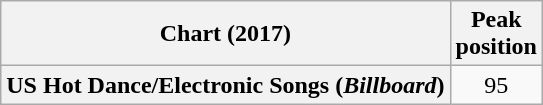<table class="wikitable plainrowheaders" style="text-align:center;">
<tr>
<th scope="col">Chart (2017)</th>
<th scope="col">Peak<br>position</th>
</tr>
<tr>
<th scope="row">US Hot Dance/Electronic Songs (<em>Billboard</em>)</th>
<td>95</td>
</tr>
</table>
